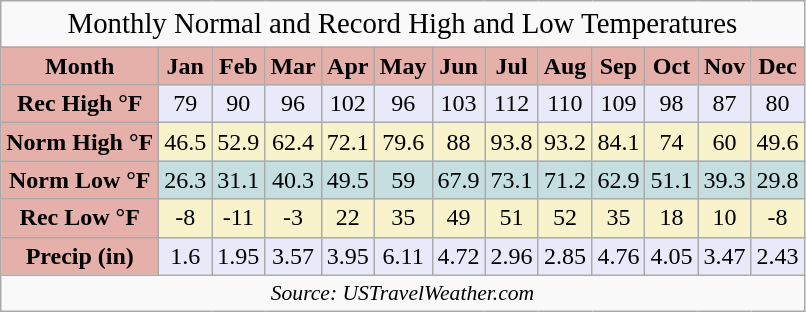<table class="wikitable" "text-align:center;font-size:90%;"|>
<tr>
<td colspan="13" style="text-align:center;font-size:120%;">Monthly Normal and Record High and Low Temperatures</td>
</tr>
<tr>
<th style="background: #E5AFAA; color: #000000" height="17">Month</th>
<th style="background: #E5AFAA; color:#000000;">Jan</th>
<th style="background: #E5AFAA; color:#000000;">Feb</th>
<th style="background: #E5AFAA; color:#000000;">Mar</th>
<th style="background: #E5AFAA; color:#000000;">Apr</th>
<th style="background: #E5AFAA; color:#000000;">May</th>
<th style="background: #E5AFAA; color:#000000;">Jun</th>
<th style="background: #E5AFAA; color:#000000;">Jul</th>
<th style="background: #E5AFAA; color:#000000;">Aug</th>
<th style="background: #E5AFAA; color:#000000;">Sep</th>
<th style="background: #E5AFAA; color:#000000;">Oct</th>
<th style="background: #E5AFAA; color:#000000;">Nov</th>
<th style="background: #E5AFAA; color:#000000;">Dec</th>
</tr>
<tr>
<th style="background: #E5AFAA; color:#000000;" height="16;">Rec High °F</th>
<td style="text-align:center; background: #E8EAFA; color:#000000;">79</td>
<td style="text-align:center; background: #E8EAFA; color:#000000;">90</td>
<td style="text-align:center; background: #E8EAFA; color:#000000;">96</td>
<td style="text-align:center; background: #E8EAFA; color:#000000;">102</td>
<td style="text-align:center; background: #E8EAFA; color:#000000;">96</td>
<td style="text-align:center; background: #E8EAFA; color:#000000;">103</td>
<td style="text-align:center; background: #E8EAFA; color:#000000;">112</td>
<td style="text-align:center; background: #E8EAFA; color:#000000;">110</td>
<td style="text-align:center; background: #E8EAFA; color:#000000;">109</td>
<td style="text-align:center; background: #E8EAFA; color:#000000;">98</td>
<td style="text-align:center; background: #E8EAFA; color:#000000;">87</td>
<td style="text-align:center; background: #E8EAFA; color:#000000;">80</td>
</tr>
<tr>
<th style="background: #E5AFAA; color:#000000;" height="16;">Norm High °F</th>
<td style="text-align:center; background: #F8F3CA; color:#000000;">46.5</td>
<td style="text-align:center; background: #F8F3CA; color:#000000;">52.9</td>
<td style="text-align:center; background: #F8F3CA; color:#000000;">62.4</td>
<td style="text-align:center; background: #F8F3CA; color:#000000;">72.1</td>
<td style="text-align:center; background: #F8F3CA; color:#000000;">79.6</td>
<td style="text-align:center; background: #F8F3CA; color:#000000;">88</td>
<td style="text-align:center; background: #F8F3CA; color:#000000;">93.8</td>
<td style="text-align:center; background: #F8F3CA; color:#000000;">93.2</td>
<td style="text-align:center; background: #F8F3CA; color:#000000;">84.1</td>
<td style="text-align:center; background: #F8F3CA; color:#000000;">74</td>
<td style="text-align:center; background: #F8F3CA; color:#000000;">60</td>
<td style="text-align:center; background: #F8F3CA; color:#000000;">49.6</td>
</tr>
<tr>
<th style="background: #E5AFAA; color:#000000;" height="16;">Norm Low °F</th>
<td style="text-align:center; background: #C5DFE1; color:#000000;">26.3</td>
<td style="text-align:center; background: #C5DFE1; color:#000000;">31.1</td>
<td style="text-align:center; background: #C5DFE1; color:#000000;">40.3</td>
<td style="text-align:center; background: #C5DFE1; color:#000000;">49.5</td>
<td style="text-align:center; background: #C5DFE1; color:#000000;">59</td>
<td style="text-align:center; background: #C5DFE1; color:#000000;">67.9</td>
<td style="text-align:center; background: #C5DFE1; color:#000000;">73.1</td>
<td style="text-align:center; background: #C5DFE1; color:#000000;">71.2</td>
<td style="text-align:center; background: #C5DFE1; color:#000000;">62.9</td>
<td style="text-align:center; background: #C5DFE1; color:#000000;">51.1</td>
<td style="text-align:center; background: #C5DFE1; color:#000000;">39.3</td>
<td style="text-align:center; background: #C5DFE1; color:#000000;">29.8</td>
</tr>
<tr>
<th style="background: #E5AFAA; color:#000000;" height="16;">Rec Low °F</th>
<td style="text-align:center; background: #F8F3CA; color:#000000;">-8</td>
<td style="text-align:center; background: #F8F3CA; color:#000000;">-11</td>
<td style="text-align:center; background: #F8F3CA; color:#000000;">-3</td>
<td style="text-align:center; background: #F8F3CA; color:#000000;">22</td>
<td style="text-align:center; background: #F8F3CA; color:#000000;">35</td>
<td style="text-align:center; background: #F8F3CA; color:#000000;">49</td>
<td style="text-align:center; background: #F8F3CA; color:#000000;">51</td>
<td style="text-align:center; background: #F8F3CA; color:#000000;">52</td>
<td style="text-align:center; background: #F8F3CA; color:#000000;">35</td>
<td style="text-align:center; background: #F8F3CA; color:#000000;">18</td>
<td style="text-align:center; background: #F8F3CA; color:#000000;">10</td>
<td style="text-align:center; background: #F8F3CA; color:#000000;">-8</td>
</tr>
<tr>
<th style="background: #E5AFAA; color:#000000;" height="16;">Precip (in)</th>
<td style="text-align:center; background: #E8EAFA; color:#000000;">1.6</td>
<td style="text-align:center; background: #E8EAFA; color:#000000;">1.95</td>
<td style="text-align:center; background: #E8EAFA; color:#000000;">3.57</td>
<td style="text-align:center; background: #E8EAFA; color:#000000;">3.95</td>
<td style="text-align:center; background: #E8EAFA; color:#000000;">6.11</td>
<td style="text-align:center; background: #E8EAFA; color:#000000;">4.72</td>
<td style="text-align:center; background: #E8EAFA; color:#000000;">2.96</td>
<td style="text-align:center; background: #E8EAFA; color:#000000;">2.85</td>
<td style="text-align:center; background: #E8EAFA; color:#000000;">4.76</td>
<td style="text-align:center; background: #E8EAFA; color:#000000;">4.05</td>
<td style="text-align:center; background: #E8EAFA; color:#000000;">3.47</td>
<td style="text-align:center; background: #E8EAFA; color:#000000;">2.43</td>
</tr>
<tr>
<td colspan="13" style="text-align:center;font-size:90%;"><em>Source: USTravelWeather.com </em></td>
</tr>
</table>
